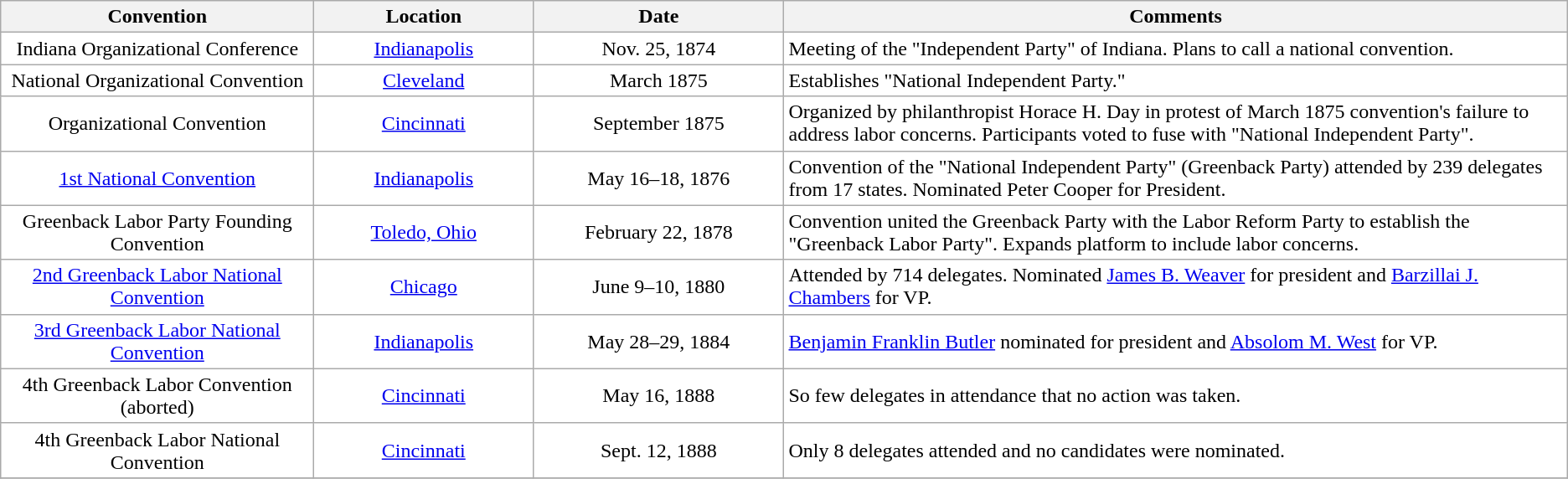<table class="wikitable" style="Background:#ffffff">
<tr>
<th width=20%>Convention</th>
<th width=14%>Location</th>
<th width=16%>Date</th>
<th>Comments</th>
</tr>
<tr>
<td align="center">Indiana Organizational Conference</td>
<td align="center"><a href='#'>Indianapolis</a></td>
<td align="center">Nov. 25, 1874</td>
<td>Meeting of the "Independent Party" of Indiana. Plans to call a national convention.</td>
</tr>
<tr>
<td align="center">National Organizational Convention</td>
<td align="center"><a href='#'>Cleveland</a></td>
<td align="center">March 1875</td>
<td>Establishes "National Independent Party."</td>
</tr>
<tr>
<td align="center">Organizational Convention</td>
<td align="center"><a href='#'>Cincinnati</a></td>
<td align="center">September 1875</td>
<td>Organized by philanthropist Horace H. Day in protest of March 1875 convention's failure to address labor concerns. Participants voted to fuse with "National Independent Party".</td>
</tr>
<tr>
<td align="center"><a href='#'>1st National Convention</a></td>
<td align="center"><a href='#'>Indianapolis</a></td>
<td align="center">May 16–18, 1876</td>
<td>Convention of the "National Independent Party" (Greenback Party) attended by 239 delegates from 17 states. Nominated Peter Cooper for President.</td>
</tr>
<tr>
<td align="center">Greenback Labor Party Founding Convention</td>
<td align="center"><a href='#'>Toledo, Ohio</a></td>
<td align="center">February 22, 1878</td>
<td>Convention united the Greenback Party with the Labor Reform Party to establish the "Greenback Labor Party". Expands platform to include labor concerns.</td>
</tr>
<tr>
<td align="center"><a href='#'>2nd Greenback Labor National Convention</a></td>
<td align="center"><a href='#'>Chicago</a></td>
<td align="center">June 9–10, 1880</td>
<td>Attended by 714 delegates. Nominated <a href='#'>James B. Weaver</a> for president and <a href='#'>Barzillai J. Chambers</a> for VP.</td>
</tr>
<tr>
<td align="center"><a href='#'>3rd Greenback Labor National Convention</a></td>
<td align="center"><a href='#'>Indianapolis</a></td>
<td align="center">May 28–29, 1884</td>
<td><a href='#'>Benjamin Franklin Butler</a> nominated for president and <a href='#'>Absolom M. West</a> for VP.</td>
</tr>
<tr>
<td align="center">4th Greenback Labor Convention (aborted)</td>
<td align="center"><a href='#'>Cincinnati</a></td>
<td align="center">May 16, 1888</td>
<td>So few delegates in attendance that no action was taken.</td>
</tr>
<tr>
<td align="center">4th Greenback Labor National Convention</td>
<td align="center"><a href='#'>Cincinnati</a></td>
<td align="center">Sept. 12, 1888</td>
<td>Only 8 delegates attended and no candidates were nominated.</td>
</tr>
<tr>
</tr>
</table>
